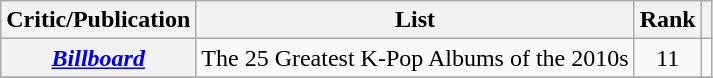<table class="wikitable plainrowheaders">
<tr>
<th scope="col">Critic/Publication</th>
<th scope="col">List</th>
<th scope="col">Rank</th>
<th scope="col"></th>
</tr>
<tr>
<th scope="row"><em><a href='#'>Billboard</a></em></th>
<td>The 25 Greatest K-Pop Albums of the 2010s</td>
<td align="center">11</td>
<td align="center"></td>
</tr>
<tr>
</tr>
</table>
